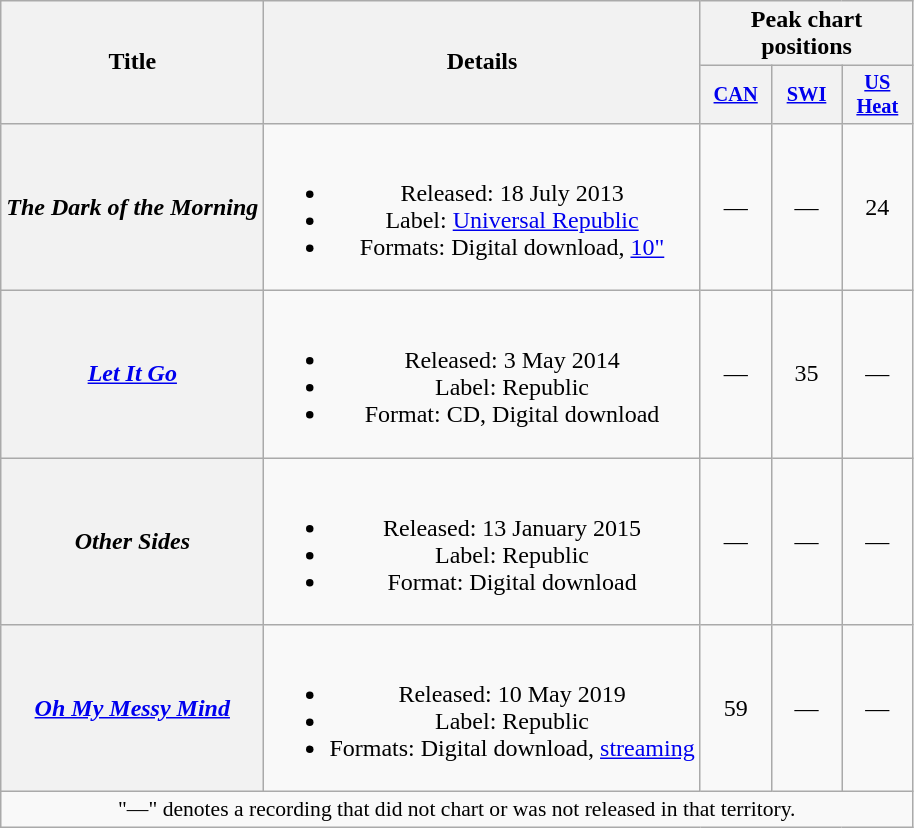<table class="wikitable plainrowheaders" style="text-align:center;">
<tr>
<th scope="col" rowspan="2">Title</th>
<th scope="col" rowspan="2">Details</th>
<th scope="col" colspan="3">Peak chart positions</th>
</tr>
<tr>
<th scope="col" style="width:3em;font-size:85%;"><a href='#'>CAN</a><br></th>
<th scope="col" style="width:3em;font-size:85%;"><a href='#'>SWI</a><br></th>
<th scope="col" style="width:3em;font-size:85%;"><a href='#'>US<br>Heat</a><br></th>
</tr>
<tr>
<th scope="row"><em>The Dark of the Morning</em></th>
<td><br><ul><li>Released: 18 July 2013</li><li>Label: <a href='#'>Universal Republic</a></li><li>Formats: Digital download, <a href='#'>10"</a></li></ul></td>
<td>—</td>
<td>—</td>
<td>24</td>
</tr>
<tr>
<th scope="row"><em><a href='#'>Let It Go</a></em></th>
<td><br><ul><li>Released: 3 May 2014</li><li>Label: Republic</li><li>Format: CD, Digital download</li></ul></td>
<td>—</td>
<td>35</td>
<td>—</td>
</tr>
<tr>
<th scope="row"><em>Other Sides</em></th>
<td><br><ul><li>Released: 13 January 2015</li><li>Label: Republic</li><li>Format: Digital download</li></ul></td>
<td>—</td>
<td>—</td>
<td>—</td>
</tr>
<tr>
<th scope="row"><em><a href='#'>Oh My Messy Mind</a></em></th>
<td><br><ul><li>Released: 10 May 2019</li><li>Label: Republic</li><li>Formats: Digital download, <a href='#'>streaming</a></li></ul></td>
<td>59</td>
<td>—</td>
<td>—</td>
</tr>
<tr>
<td colspan="18" style="font-size:90%">"—" denotes a recording that did not chart or was not released in that territory.</td>
</tr>
</table>
